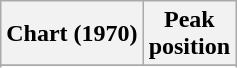<table class="wikitable sortable plainrowheaders">
<tr>
<th>Chart (1970)</th>
<th>Peak<br>position</th>
</tr>
<tr>
</tr>
<tr>
</tr>
</table>
